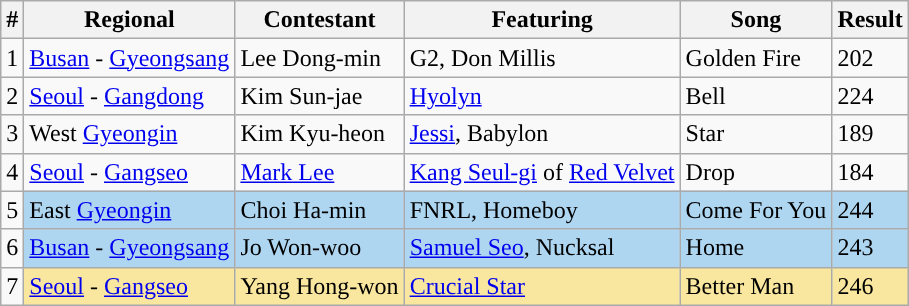<table class="wikitable">
<tr>
<th>#</th>
<th>Regional</th>
<th>Contestant</th>
<th>Featuring</th>
<th>Song</th>
<th>Result</th>
</tr>
<tr>
<td>1</td>
<td><a href='#'>Busan</a> - <a href='#'>Gyeongsang</a></td>
<td>Lee Dong-min</td>
<td>G2, Don Millis</td>
<td>Golden Fire</td>
<td>202</td>
</tr>
<tr>
<td>2</td>
<td><a href='#'>Seoul</a> - <a href='#'>Gangdong</a></td>
<td>Kim Sun-jae</td>
<td><a href='#'>Hyolyn</a></td>
<td>Bell</td>
<td>224</td>
</tr>
<tr>
<td>3</td>
<td>West <a href='#'>Gyeongin</a></td>
<td>Kim Kyu-heon</td>
<td><a href='#'>Jessi</a>, Babylon</td>
<td>Star</td>
<td>189</td>
</tr>
<tr>
<td>4</td>
<td><a href='#'>Seoul</a> - <a href='#'>Gangseo</a></td>
<td><a href='#'>Mark Lee</a></td>
<td><a href='#'>Kang Seul-gi</a> of <a href='#'>Red Velvet</a></td>
<td>Drop</td>
<td>184</td>
</tr>
<tr>
<td>5</td>
<td style="background:#aed6f1;">East <a href='#'>Gyeongin</a></td>
<td style="background:#aed6f1;">Choi Ha-min</td>
<td style="background:#aed6f1;">FNRL, Homeboy</td>
<td style="background:#aed6f1;">Come For You</td>
<td style="background:#aed6f1;">244</td>
</tr>
<tr>
<td>6</td>
<td style="background:#aed6f1;"><a href='#'>Busan</a> - <a href='#'>Gyeongsang</a></td>
<td style="background:#aed6f1;">Jo Won-woo</td>
<td style="background:#aed6f1;"><a href='#'>Samuel Seo</a>, Nucksal</td>
<td style="background:#aed6f1;">Home</td>
<td style="background:#aed6f1;">243</td>
</tr>
<tr>
<td>7</td>
<td style="background:#f9e79f;"><a href='#'>Seoul</a> - <a href='#'>Gangseo</a></td>
<td style="background:#f9e79f;">Yang Hong-won</td>
<td style="background:#f9e79f;"><a href='#'>Crucial Star</a></td>
<td style="background:#f9e79f;">Better Man</td>
<td style="background:#f9e79f;">246</td>
</tr>
</table>
